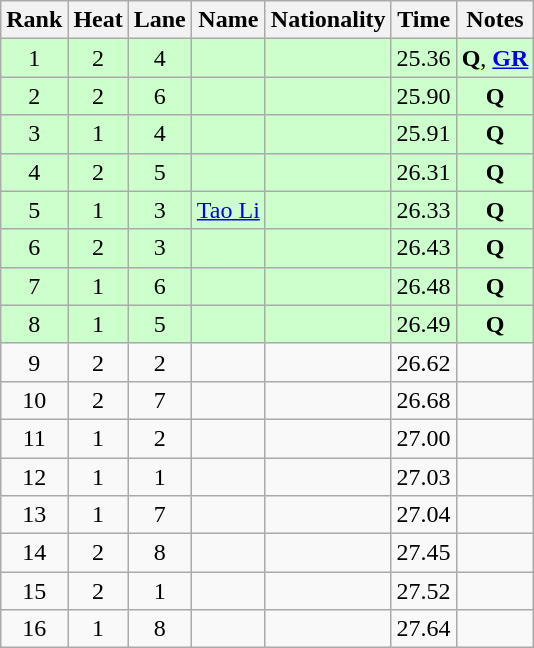<table class="wikitable sortable" style="text-align:center">
<tr>
<th>Rank</th>
<th>Heat</th>
<th>Lane</th>
<th>Name</th>
<th>Nationality</th>
<th>Time</th>
<th>Notes</th>
</tr>
<tr bgcolor=ccffcc>
<td>1</td>
<td>2</td>
<td>4</td>
<td align=left></td>
<td align=left></td>
<td>25.36</td>
<td><strong>Q</strong>, <strong><a href='#'>GR</a></strong></td>
</tr>
<tr bgcolor=ccffcc>
<td>2</td>
<td>2</td>
<td>6</td>
<td align=left></td>
<td align=left></td>
<td>25.90</td>
<td><strong>Q</strong></td>
</tr>
<tr bgcolor=ccffcc>
<td>3</td>
<td>1</td>
<td>4</td>
<td align=left></td>
<td align=left></td>
<td>25.91</td>
<td><strong>Q</strong></td>
</tr>
<tr bgcolor=ccffcc>
<td>4</td>
<td>2</td>
<td>5</td>
<td align=left></td>
<td align=left></td>
<td>26.31</td>
<td><strong>Q</strong></td>
</tr>
<tr bgcolor=ccffcc>
<td>5</td>
<td>1</td>
<td>3</td>
<td align=left><a href='#'>Tao Li</a></td>
<td align=left></td>
<td>26.33</td>
<td><strong>Q</strong></td>
</tr>
<tr bgcolor=ccffcc>
<td>6</td>
<td>2</td>
<td>3</td>
<td align=left></td>
<td align=left></td>
<td>26.43</td>
<td><strong>Q</strong></td>
</tr>
<tr bgcolor=ccffcc>
<td>7</td>
<td>1</td>
<td>6</td>
<td align=left></td>
<td align=left></td>
<td>26.48</td>
<td><strong>Q</strong></td>
</tr>
<tr bgcolor=ccffcc>
<td>8</td>
<td>1</td>
<td>5</td>
<td align=left></td>
<td align=left></td>
<td>26.49</td>
<td><strong>Q</strong></td>
</tr>
<tr>
<td>9</td>
<td>2</td>
<td>2</td>
<td align=left></td>
<td align=left></td>
<td>26.62</td>
<td></td>
</tr>
<tr>
<td>10</td>
<td>2</td>
<td>7</td>
<td align=left></td>
<td align=left></td>
<td>26.68</td>
<td></td>
</tr>
<tr>
<td>11</td>
<td>1</td>
<td>2</td>
<td align=left></td>
<td align=left></td>
<td>27.00</td>
<td></td>
</tr>
<tr>
<td>12</td>
<td>1</td>
<td>1</td>
<td align=left></td>
<td align=left></td>
<td>27.03</td>
<td></td>
</tr>
<tr>
<td>13</td>
<td>1</td>
<td>7</td>
<td align=left></td>
<td align=left></td>
<td>27.04</td>
<td></td>
</tr>
<tr>
<td>14</td>
<td>2</td>
<td>8</td>
<td align=left></td>
<td align=left></td>
<td>27.45</td>
<td></td>
</tr>
<tr>
<td>15</td>
<td>2</td>
<td>1</td>
<td align=left></td>
<td align=left></td>
<td>27.52</td>
<td></td>
</tr>
<tr>
<td>16</td>
<td>1</td>
<td>8</td>
<td align=left></td>
<td align=left></td>
<td>27.64</td>
<td></td>
</tr>
</table>
